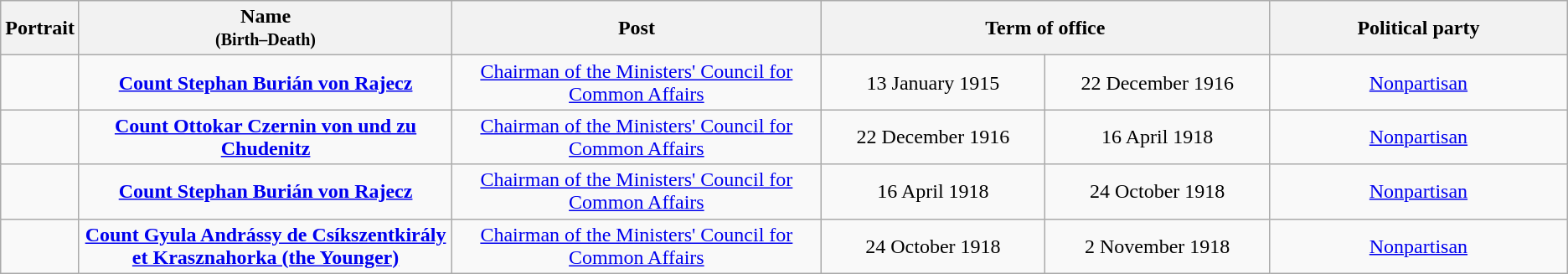<table class="wikitable" style="text-align: center;">
<tr>
<th width=70>Portrait</th>
<th width=25%>Name<br><small>(Birth–Death)</small></th>
<th width=25%>Post</th>
<th width=30% colspan=2>Term of office</th>
<th width=25%>Political party</th>
</tr>
<tr>
<td></td>
<td><strong><a href='#'>Count Stephan Burián von Rajecz</a></strong><br></td>
<td><a href='#'>Chairman of the Ministers' Council for Common Affairs</a></td>
<td>13 January 1915</td>
<td>22 December 1916</td>
<td><a href='#'>Nonpartisan</a></td>
</tr>
<tr>
<td></td>
<td><strong><a href='#'>Count Ottokar Czernin von und zu Chudenitz</a></strong><br></td>
<td><a href='#'>Chairman of the Ministers' Council for Common Affairs</a></td>
<td>22 December 1916</td>
<td>16 April 1918</td>
<td><a href='#'>Nonpartisan</a></td>
</tr>
<tr>
<td></td>
<td><strong><a href='#'>Count Stephan Burián von Rajecz</a></strong><br></td>
<td><a href='#'>Chairman of the Ministers' Council for Common Affairs</a></td>
<td>16 April 1918</td>
<td>24 October 1918</td>
<td><a href='#'>Nonpartisan</a></td>
</tr>
<tr>
<td></td>
<td><strong><a href='#'>Count Gyula Andrássy de Csíkszentkirály et Krasznahorka (the Younger)</a></strong><br></td>
<td><a href='#'>Chairman of the Ministers' Council for Common Affairs</a></td>
<td>24 October 1918</td>
<td>2 November 1918</td>
<td><a href='#'>Nonpartisan</a></td>
</tr>
</table>
